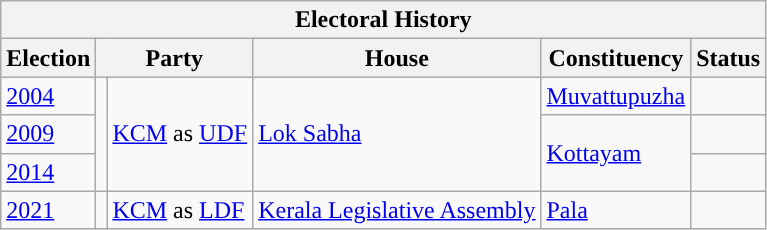<table class = "wikitable">
<tr>
<th Colspan="6">Electoral History</th>
</tr>
<tr>
<th>Election</th>
<th Colspan="2">Party</th>
<th>House</th>
<th>Constituency</th>
<th>Status</th>
</tr>
<tr>
<td><a href='#'>2004</a></td>
<td rowspan="3" style=Background></td>
<td rowspan ="3"><a href='#'>KCM</a> as <a href='#'>UDF</a></td>
<td rowspan ="3"><a href='#'>Lok Sabha</a></td>
<td rowspan ="1"><a href='#'>Muvattupuzha</a></td>
<td><strong> </strong></td>
</tr>
<tr>
<td><a href='#'>2009</a></td>
<td rowspan="2"><a href='#'>Kottayam</a></td>
<td><strong></strong></td>
</tr>
<tr>
<td><a href='#'>2014</a></td>
<td><strong></strong></td>
</tr>
<tr>
<td><a href='#'>2021</a></td>
<td style="background color="></td>
<td rowspan ="1"><a href='#'>KCM</a> as <a href='#'>LDF</a></td>
<td><a href='#'>Kerala Legislative Assembly</a></td>
<td><a href='#'>Pala</a></td>
<td><strong></strong></td>
</tr>
</table>
